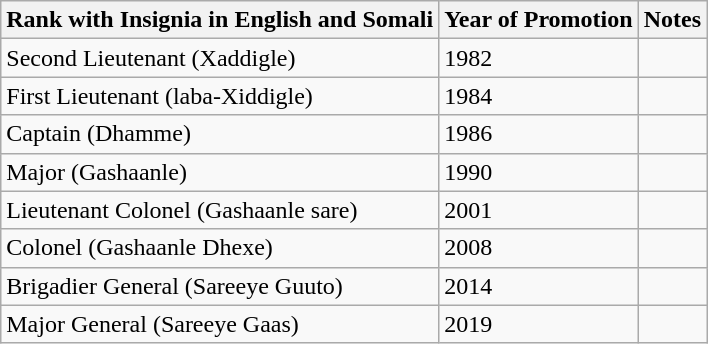<table class="wikitable">
<tr>
<th>Rank with Insignia in English and Somali</th>
<th>Year of Promotion</th>
<th>Notes</th>
</tr>
<tr>
<td> Second Lieutenant (Xaddigle)</td>
<td>1982</td>
<td></td>
</tr>
<tr>
<td> First Lieutenant (laba-Xiddigle)</td>
<td>1984</td>
<td></td>
</tr>
<tr>
<td> Captain (Dhamme)</td>
<td>1986</td>
<td></td>
</tr>
<tr>
<td> Major (Gashaanle)</td>
<td>1990</td>
<td></td>
</tr>
<tr>
<td> Lieutenant Colonel (Gashaanle sare)</td>
<td>2001</td>
<td></td>
</tr>
<tr>
<td> Colonel (Gashaanle Dhexe)</td>
<td>2008</td>
<td></td>
</tr>
<tr>
<td> Brigadier General (Sareeye Guuto)</td>
<td>2014</td>
<td></td>
</tr>
<tr>
<td> Major General (Sareeye Gaas)</td>
<td>2019</td>
<td></td>
</tr>
</table>
